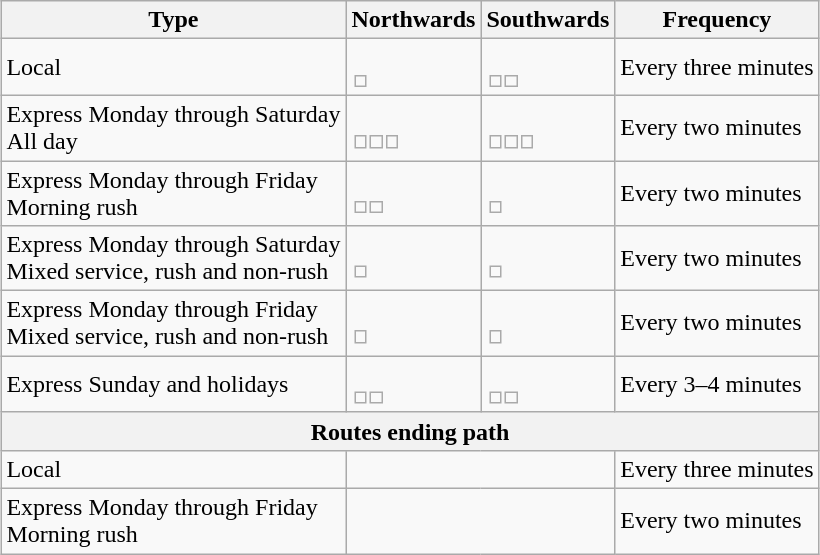<table class="wikitable" style="margin-left: auto; margin-right: auto; border: none;">
<tr>
<th>Type</th>
<th>Northwards</th>
<th>Southwards</th>
<th>Frequency</th>
</tr>
<tr>
<td>Local</td>
<td><br><table style="border:0px;">
<tr>
<td></td>
</tr>
</table>
</td>
<td><br><table style="border:0px;">
<tr>
<td></td>
<td></td>
</tr>
</table>
</td>
<td>Every three minutes</td>
</tr>
<tr>
<td>Express Monday through Saturday<br>All day</td>
<td><br><table style="border:0px;">
<tr>
<td></td>
<td></td>
<td></td>
</tr>
</table>
</td>
<td><br><table style="border:0px;">
<tr>
<td></td>
<td></td>
<td></td>
</tr>
</table>
</td>
<td>Every two minutes</td>
</tr>
<tr>
<td>Express Monday through Friday<br>Morning rush</td>
<td><br><table style="border:0px;">
<tr>
<td></td>
<td></td>
</tr>
</table>
</td>
<td><br><table style="border:0px;">
<tr>
<td></td>
</tr>
</table>
</td>
<td>Every two minutes</td>
</tr>
<tr>
<td>Express Monday through Saturday<br>Mixed service, rush and non-rush</td>
<td><br><table style="border:0px;">
<tr>
<td></td>
</tr>
</table>
</td>
<td><br><table style="border:0px;">
<tr>
<td></td>
</tr>
</table>
</td>
<td>Every two minutes</td>
</tr>
<tr>
<td>Express Monday through Friday<br>Mixed service, rush and non-rush</td>
<td><br><table style="border:0px;">
<tr>
<td></td>
</tr>
</table>
</td>
<td><br><table style="border:0px;">
<tr>
<td></td>
</tr>
</table>
</td>
<td>Every two minutes</td>
</tr>
<tr>
<td>Express Sunday and holidays</td>
<td><br><table style="border:0px;">
<tr>
<td></td>
<td></td>
</tr>
</table>
</td>
<td><br><table style="border:0px;">
<tr>
<td></td>
<td></td>
</tr>
</table>
</td>
<td>Every 3–4 minutes</td>
</tr>
<tr>
<th colspan="4">Routes ending path</th>
</tr>
<tr>
<td>Local</td>
<td colspan="2"></td>
<td>Every three minutes</td>
</tr>
<tr>
<td>Express Monday through Friday<br>Morning rush</td>
<td colspan="2"> </td>
<td>Every two minutes</td>
</tr>
</table>
